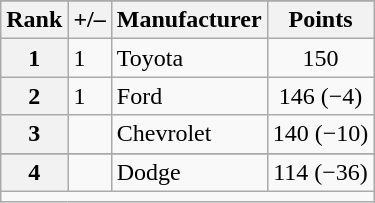<table class="wikitable sortable">
<tr>
</tr>
<tr>
<th scope="col">Rank</th>
<th scope="col">+/–</th>
<th scope="col">Manufacturer</th>
<th scope="col">Points</th>
</tr>
<tr>
<th scope="row">1</th>
<td align="left"> 1</td>
<td>Toyota</td>
<td style="text-align:center;">150</td>
</tr>
<tr>
<th scope="row">2</th>
<td align="left"> 1</td>
<td>Ford</td>
<td style="text-align:center;">146 (−4)</td>
</tr>
<tr>
<th scope="row">3</th>
<td align="left"></td>
<td>Chevrolet</td>
<td style="text-align:center;">140 (−10)</td>
</tr>
<tr class="sortbottom">
</tr>
<tr>
<th scope="row">4</th>
<td align="left"></td>
<td>Dodge</td>
<td style="text-align:center;">114 (−36)</td>
</tr>
<tr class="sortbottom">
<td colspan="9"></td>
</tr>
</table>
